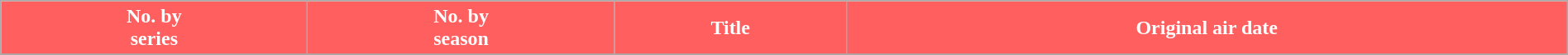<table class="wikitable plainrowheaders"  style="width:100%; margin-right:0;">
<tr>
<th style="background:#FF5F5F; color:#fff;">No. by<br>series </th>
<th style="background:#FF5F5F; color:#fff;">No. by<br>season </th>
<th style="background:#FF5F5F; color:#fff;">Title</th>
<th style="background:#FF5F5F; color:#fff;">Original air date</th>
</tr>
<tr>
</tr>
</table>
